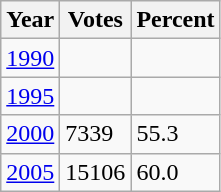<table class="wikitable floatright">
<tr>
<th>Year</th>
<th>Votes</th>
<th>Percent</th>
</tr>
<tr>
<td><a href='#'>1990</a></td>
<td></td>
<td></td>
</tr>
<tr>
<td><a href='#'>1995</a></td>
<td></td>
<td></td>
</tr>
<tr>
<td><a href='#'>2000</a></td>
<td>7339</td>
<td>55.3</td>
</tr>
<tr>
<td><a href='#'>2005</a></td>
<td>15106</td>
<td>60.0</td>
</tr>
</table>
